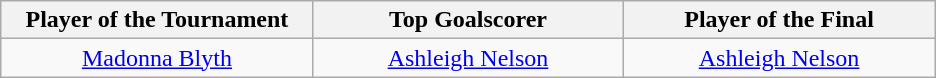<table class=wikitable style="margin:auto; text-align:center">
<tr>
<th style="width: 200px;">Player of the Tournament</th>
<th style="width: 200px;">Top Goalscorer</th>
<th style="width: 200px;">Player of the Final</th>
</tr>
<tr>
<td> <a href='#'>Madonna Blyth</a></td>
<td> <a href='#'>Ashleigh Nelson</a></td>
<td> <a href='#'>Ashleigh Nelson</a></td>
</tr>
</table>
